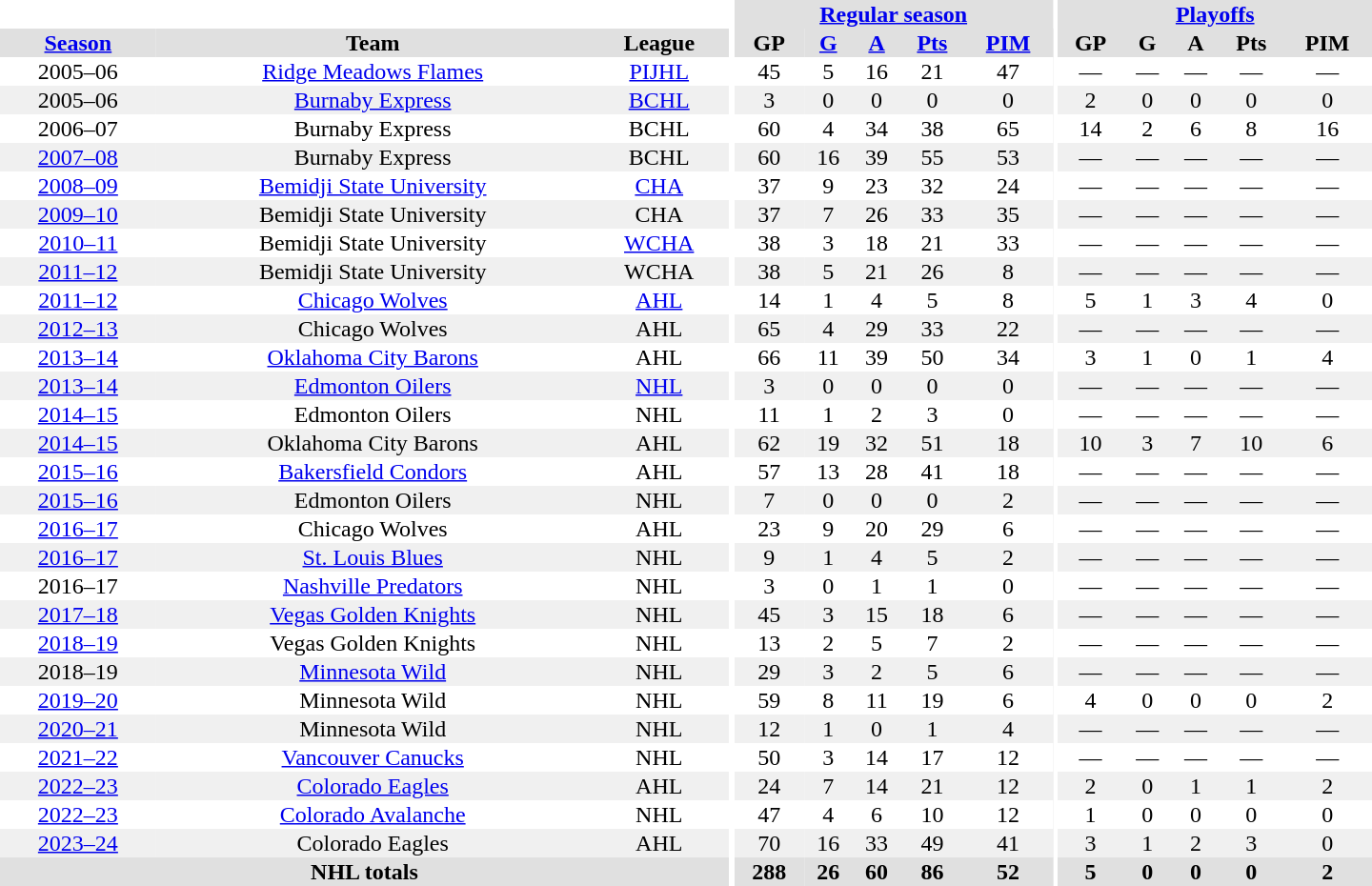<table border="0" cellpadding="1" cellspacing="0" style="text-align:center; width:60em">
<tr bgcolor="#e0e0e0">
<th colspan="3" bgcolor="#ffffff"></th>
<th rowspan="99" bgcolor="#ffffff"></th>
<th colspan="5"><a href='#'>Regular season</a></th>
<th rowspan="99" bgcolor="#ffffff"></th>
<th colspan="5"><a href='#'>Playoffs</a></th>
</tr>
<tr bgcolor="#e0e0e0">
<th><a href='#'>Season</a></th>
<th>Team</th>
<th>League</th>
<th>GP</th>
<th><a href='#'>G</a></th>
<th><a href='#'>A</a></th>
<th><a href='#'>Pts</a></th>
<th><a href='#'>PIM</a></th>
<th>GP</th>
<th>G</th>
<th>A</th>
<th>Pts</th>
<th>PIM</th>
</tr>
<tr>
<td>2005–06</td>
<td><a href='#'>Ridge Meadows Flames</a></td>
<td><a href='#'>PIJHL</a></td>
<td>45</td>
<td>5</td>
<td>16</td>
<td>21</td>
<td>47</td>
<td>—</td>
<td>—</td>
<td>—</td>
<td>—</td>
<td>—</td>
</tr>
<tr bgcolor="#f0f0f0">
<td>2005–06</td>
<td><a href='#'>Burnaby Express</a></td>
<td><a href='#'>BCHL</a></td>
<td>3</td>
<td>0</td>
<td>0</td>
<td>0</td>
<td>0</td>
<td>2</td>
<td>0</td>
<td>0</td>
<td>0</td>
<td>0</td>
</tr>
<tr>
<td>2006–07</td>
<td>Burnaby Express</td>
<td>BCHL</td>
<td>60</td>
<td>4</td>
<td>34</td>
<td>38</td>
<td>65</td>
<td>14</td>
<td>2</td>
<td>6</td>
<td>8</td>
<td>16</td>
</tr>
<tr bgcolor="#f0f0f0">
<td><a href='#'>2007–08</a></td>
<td>Burnaby Express</td>
<td>BCHL</td>
<td>60</td>
<td>16</td>
<td>39</td>
<td>55</td>
<td>53</td>
<td>—</td>
<td>—</td>
<td>—</td>
<td>—</td>
<td>—</td>
</tr>
<tr>
<td><a href='#'>2008–09</a></td>
<td><a href='#'>Bemidji State University</a></td>
<td><a href='#'>CHA</a></td>
<td>37</td>
<td>9</td>
<td>23</td>
<td>32</td>
<td>24</td>
<td>—</td>
<td>—</td>
<td>—</td>
<td>—</td>
<td>—</td>
</tr>
<tr bgcolor="#f0f0f0">
<td><a href='#'>2009–10</a></td>
<td>Bemidji State University</td>
<td>CHA</td>
<td>37</td>
<td>7</td>
<td>26</td>
<td>33</td>
<td>35</td>
<td>—</td>
<td>—</td>
<td>—</td>
<td>—</td>
<td>—</td>
</tr>
<tr>
<td><a href='#'>2010–11</a></td>
<td>Bemidji State University</td>
<td><a href='#'>WCHA</a></td>
<td>38</td>
<td>3</td>
<td>18</td>
<td>21</td>
<td>33</td>
<td>—</td>
<td>—</td>
<td>—</td>
<td>—</td>
<td>—</td>
</tr>
<tr bgcolor="#f0f0f0">
<td><a href='#'>2011–12</a></td>
<td>Bemidji State University</td>
<td>WCHA</td>
<td>38</td>
<td>5</td>
<td>21</td>
<td>26</td>
<td>8</td>
<td>—</td>
<td>—</td>
<td>—</td>
<td>—</td>
<td>—</td>
</tr>
<tr>
<td><a href='#'>2011–12</a></td>
<td><a href='#'>Chicago Wolves</a></td>
<td><a href='#'>AHL</a></td>
<td>14</td>
<td>1</td>
<td>4</td>
<td>5</td>
<td>8</td>
<td>5</td>
<td>1</td>
<td>3</td>
<td>4</td>
<td>0</td>
</tr>
<tr bgcolor="#f0f0f0">
<td><a href='#'>2012–13</a></td>
<td>Chicago Wolves</td>
<td>AHL</td>
<td>65</td>
<td>4</td>
<td>29</td>
<td>33</td>
<td>22</td>
<td>—</td>
<td>—</td>
<td>—</td>
<td>—</td>
<td>—</td>
</tr>
<tr>
<td><a href='#'>2013–14</a></td>
<td><a href='#'>Oklahoma City Barons</a></td>
<td>AHL</td>
<td>66</td>
<td>11</td>
<td>39</td>
<td>50</td>
<td>34</td>
<td>3</td>
<td>1</td>
<td>0</td>
<td>1</td>
<td>4</td>
</tr>
<tr bgcolor="#f0f0f0">
<td><a href='#'>2013–14</a></td>
<td><a href='#'>Edmonton Oilers</a></td>
<td><a href='#'>NHL</a></td>
<td>3</td>
<td>0</td>
<td>0</td>
<td>0</td>
<td>0</td>
<td>—</td>
<td>—</td>
<td>—</td>
<td>—</td>
<td>—</td>
</tr>
<tr>
<td><a href='#'>2014–15</a></td>
<td>Edmonton Oilers</td>
<td>NHL</td>
<td>11</td>
<td>1</td>
<td>2</td>
<td>3</td>
<td>0</td>
<td>—</td>
<td>—</td>
<td>—</td>
<td>—</td>
<td>—</td>
</tr>
<tr bgcolor="#f0f0f0">
<td><a href='#'>2014–15</a></td>
<td>Oklahoma City Barons</td>
<td>AHL</td>
<td>62</td>
<td>19</td>
<td>32</td>
<td>51</td>
<td>18</td>
<td>10</td>
<td>3</td>
<td>7</td>
<td>10</td>
<td>6</td>
</tr>
<tr>
<td><a href='#'>2015–16</a></td>
<td><a href='#'>Bakersfield Condors</a></td>
<td>AHL</td>
<td>57</td>
<td>13</td>
<td>28</td>
<td>41</td>
<td>18</td>
<td>—</td>
<td>—</td>
<td>—</td>
<td>—</td>
<td>—</td>
</tr>
<tr bgcolor="#f0f0f0">
<td><a href='#'>2015–16</a></td>
<td>Edmonton Oilers</td>
<td>NHL</td>
<td>7</td>
<td>0</td>
<td>0</td>
<td>0</td>
<td>2</td>
<td>—</td>
<td>—</td>
<td>—</td>
<td>—</td>
<td>—</td>
</tr>
<tr>
<td><a href='#'>2016–17</a></td>
<td>Chicago Wolves</td>
<td>AHL</td>
<td>23</td>
<td>9</td>
<td>20</td>
<td>29</td>
<td>6</td>
<td>—</td>
<td>—</td>
<td>—</td>
<td>—</td>
<td>—</td>
</tr>
<tr bgcolor="#f0f0f0">
<td><a href='#'>2016–17</a></td>
<td><a href='#'>St. Louis Blues</a></td>
<td>NHL</td>
<td>9</td>
<td>1</td>
<td>4</td>
<td>5</td>
<td>2</td>
<td>—</td>
<td>—</td>
<td>—</td>
<td>—</td>
<td>—</td>
</tr>
<tr>
<td>2016–17</td>
<td><a href='#'>Nashville Predators</a></td>
<td>NHL</td>
<td>3</td>
<td>0</td>
<td>1</td>
<td>1</td>
<td>0</td>
<td>—</td>
<td>—</td>
<td>—</td>
<td>—</td>
<td>—</td>
</tr>
<tr bgcolor="#f0f0f0">
<td><a href='#'>2017–18</a></td>
<td><a href='#'>Vegas Golden Knights</a></td>
<td>NHL</td>
<td>45</td>
<td>3</td>
<td>15</td>
<td>18</td>
<td>6</td>
<td>—</td>
<td>—</td>
<td>—</td>
<td>—</td>
<td>—</td>
</tr>
<tr>
<td><a href='#'>2018–19</a></td>
<td>Vegas Golden Knights</td>
<td>NHL</td>
<td>13</td>
<td>2</td>
<td>5</td>
<td>7</td>
<td>2</td>
<td>—</td>
<td>—</td>
<td>—</td>
<td>—</td>
<td>—</td>
</tr>
<tr bgcolor="#f0f0f0">
<td>2018–19</td>
<td><a href='#'>Minnesota Wild</a></td>
<td>NHL</td>
<td>29</td>
<td>3</td>
<td>2</td>
<td>5</td>
<td>6</td>
<td>—</td>
<td>—</td>
<td>—</td>
<td>—</td>
<td>—</td>
</tr>
<tr>
<td><a href='#'>2019–20</a></td>
<td>Minnesota Wild</td>
<td>NHL</td>
<td>59</td>
<td>8</td>
<td>11</td>
<td>19</td>
<td>6</td>
<td>4</td>
<td>0</td>
<td>0</td>
<td>0</td>
<td>2</td>
</tr>
<tr bgcolor="#f0f0f0">
<td><a href='#'>2020–21</a></td>
<td>Minnesota Wild</td>
<td>NHL</td>
<td>12</td>
<td>1</td>
<td>0</td>
<td>1</td>
<td>4</td>
<td>—</td>
<td>—</td>
<td>—</td>
<td>—</td>
<td>—</td>
</tr>
<tr>
<td><a href='#'>2021–22</a></td>
<td><a href='#'>Vancouver Canucks</a></td>
<td>NHL</td>
<td>50</td>
<td>3</td>
<td>14</td>
<td>17</td>
<td>12</td>
<td>—</td>
<td>—</td>
<td>—</td>
<td>—</td>
<td>—</td>
</tr>
<tr bgcolor="#f0f0f0">
<td><a href='#'>2022–23</a></td>
<td><a href='#'>Colorado Eagles</a></td>
<td>AHL</td>
<td>24</td>
<td>7</td>
<td>14</td>
<td>21</td>
<td>12</td>
<td>2</td>
<td>0</td>
<td>1</td>
<td>1</td>
<td>2</td>
</tr>
<tr>
<td><a href='#'>2022–23</a></td>
<td><a href='#'>Colorado Avalanche</a></td>
<td>NHL</td>
<td>47</td>
<td>4</td>
<td>6</td>
<td>10</td>
<td>12</td>
<td>1</td>
<td>0</td>
<td>0</td>
<td>0</td>
<td>0</td>
</tr>
<tr bgcolor="#f0f0f0">
<td><a href='#'>2023–24</a></td>
<td>Colorado Eagles</td>
<td>AHL</td>
<td>70</td>
<td>16</td>
<td>33</td>
<td>49</td>
<td>41</td>
<td>3</td>
<td>1</td>
<td>2</td>
<td>3</td>
<td>0</td>
</tr>
<tr bgcolor="#e0e0e0">
<th colspan="3">NHL totals</th>
<th>288</th>
<th>26</th>
<th>60</th>
<th>86</th>
<th>52</th>
<th>5</th>
<th>0</th>
<th>0</th>
<th>0</th>
<th>2</th>
</tr>
</table>
